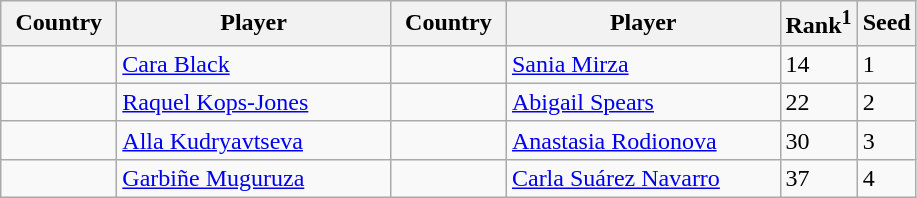<table class="sortable wikitable">
<tr>
<th width="70">Country</th>
<th width="175">Player</th>
<th width="70">Country</th>
<th width="175">Player</th>
<th>Rank<sup>1</sup></th>
<th>Seed</th>
</tr>
<tr>
<td></td>
<td><a href='#'>Cara Black</a></td>
<td></td>
<td><a href='#'>Sania Mirza</a></td>
<td>14</td>
<td>1</td>
</tr>
<tr>
<td></td>
<td><a href='#'>Raquel Kops-Jones</a></td>
<td></td>
<td><a href='#'>Abigail Spears</a></td>
<td>22</td>
<td>2</td>
</tr>
<tr>
<td></td>
<td><a href='#'>Alla Kudryavtseva</a></td>
<td></td>
<td><a href='#'>Anastasia Rodionova</a></td>
<td>30</td>
<td>3</td>
</tr>
<tr>
<td></td>
<td><a href='#'>Garbiñe Muguruza</a></td>
<td></td>
<td><a href='#'>Carla Suárez Navarro</a></td>
<td>37</td>
<td>4</td>
</tr>
</table>
